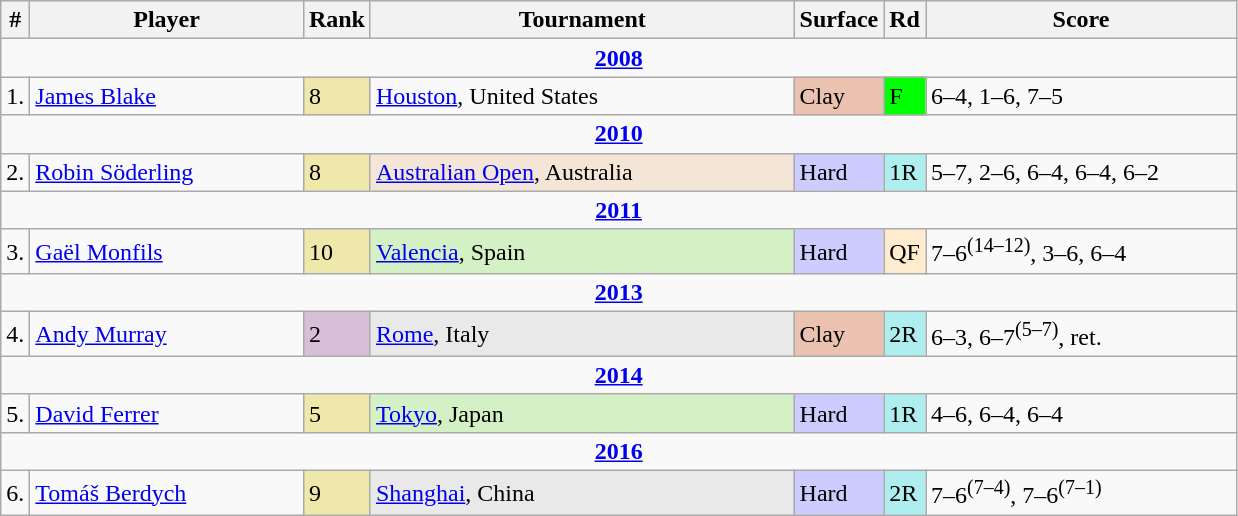<table class="wikitable sortable">
<tr>
<th>#</th>
<th width=175>Player</th>
<th>Rank</th>
<th width=275>Tournament</th>
<th width=50>Surface</th>
<th>Rd</th>
<th width=200 class="unsortable">Score</th>
</tr>
<tr>
<td colspan=7 style=text-align:center><strong><a href='#'>2008</a></strong></td>
</tr>
<tr>
<td>1.</td>
<td> <a href='#'>James Blake</a></td>
<td bgcolor=EEE8AA>8</td>
<td><a href='#'>Houston</a>, United States</td>
<td bgcolor=EBC2AF>Clay</td>
<td bgcolor=lime>F</td>
<td>6–4, 1–6, 7–5</td>
</tr>
<tr>
<td colspan=7 style=text-align:center><strong><a href='#'>2010</a></strong></td>
</tr>
<tr>
<td>2.</td>
<td> <a href='#'>Robin Söderling</a></td>
<td bgcolor=EEE8AA>8</td>
<td style="background:#f3e6d7;"><a href='#'>Australian Open</a>, Australia</td>
<td bgcolor=CCCCFF>Hard</td>
<td bgcolor=afeeee>1R</td>
<td>5–7, 2–6, 6–4, 6–4, 6–2</td>
</tr>
<tr>
<td colspan=7 style=text-align:center><strong><a href='#'>2011</a></strong></td>
</tr>
<tr>
<td>3.</td>
<td> <a href='#'>Gaël Monfils</a></td>
<td bgcolor=EEE8AA>10</td>
<td style="background:#d4f1c5;"><a href='#'>Valencia</a>, Spain</td>
<td bgcolor=CCCCFF>Hard</td>
<td bgcolor=ffebcd>QF</td>
<td>7–6<sup>(14–12)</sup>, 3–6, 6–4</td>
</tr>
<tr>
<td colspan=7 style=text-align:center><strong><a href='#'>2013</a></strong></td>
</tr>
<tr>
<td>4.</td>
<td> <a href='#'>Andy Murray</a></td>
<td bgcolor=thistle>2</td>
<td style="background:#e9e9e9;"><a href='#'>Rome</a>, Italy</td>
<td bgcolor=EBC2AF>Clay</td>
<td bgcolor=afeeee>2R</td>
<td>6–3, 6–7<sup>(5–7)</sup>, ret.</td>
</tr>
<tr>
<td colspan=7 style=text-align:center><strong><a href='#'>2014</a></strong></td>
</tr>
<tr>
<td>5.</td>
<td> <a href='#'>David Ferrer</a></td>
<td bgcolor=EEE8AA>5</td>
<td style="background:#d4f1c5;"><a href='#'>Tokyo</a>, Japan</td>
<td bgcolor=CCCCFF>Hard</td>
<td bgcolor=afeeee>1R</td>
<td>4–6, 6–4, 6–4</td>
</tr>
<tr>
<td colspan=7 style=text-align:center><strong><a href='#'>2016</a></strong></td>
</tr>
<tr>
<td>6.</td>
<td> <a href='#'>Tomáš Berdych</a></td>
<td bgcolor=EEE8AA>9</td>
<td style="background:#e9e9e9;"><a href='#'>Shanghai</a>, China</td>
<td bgcolor=CCCCFF>Hard</td>
<td bgcolor=afeeee>2R</td>
<td>7–6<sup>(7–4)</sup>, 7–6<sup>(7–1)</sup></td>
</tr>
</table>
